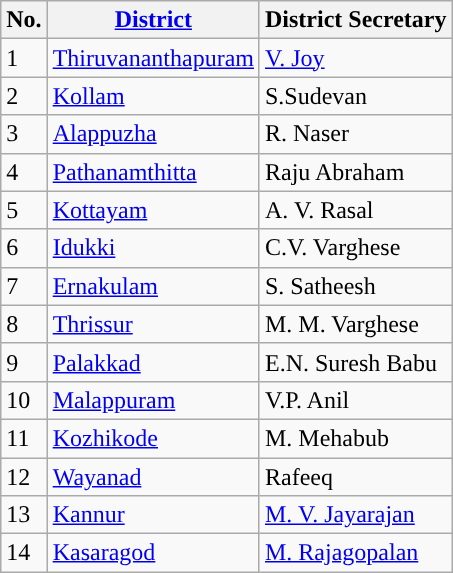<table class="wikitable">
<tr>
<th Style="background-color:">No.</th>
<th Style="background-color:"><a href='#'>District</a></th>
<th Style="background-color:">District Secretary</th>
</tr>
<tr>
<td>1</td>
<td><a href='#'>Thiruvananthapuram</a></td>
<td><a href='#'>V. Joy</a></td>
</tr>
<tr>
<td>2</td>
<td><a href='#'>Kollam</a></td>
<td>S.Sudevan</td>
</tr>
<tr>
<td>3</td>
<td><a href='#'>Alappuzha</a></td>
<td>R. Naser </td>
</tr>
<tr>
<td>4</td>
<td><a href='#'>Pathanamthitta</a></td>
<td>Raju Abraham </td>
</tr>
<tr>
<td>5</td>
<td><a href='#'>Kottayam</a></td>
<td>A. V. Rasal </td>
</tr>
<tr>
<td>6</td>
<td><a href='#'>Idukki</a></td>
<td>C.V. Varghese </td>
</tr>
<tr>
<td>7</td>
<td><a href='#'>Ernakulam</a></td>
<td>S. Satheesh </td>
</tr>
<tr>
<td>8</td>
<td><a href='#'>Thrissur</a></td>
<td>M. M. Varghese </td>
</tr>
<tr>
<td>9</td>
<td><a href='#'>Palakkad</a></td>
<td>E.N. Suresh Babu </td>
</tr>
<tr>
<td>10</td>
<td><a href='#'>Malappuram</a></td>
<td>V.P. Anil</td>
</tr>
<tr>
<td>11</td>
<td><a href='#'>Kozhikode</a></td>
<td>M. Mehabub</td>
</tr>
<tr>
<td>12</td>
<td><a href='#'>Wayanad</a></td>
<td>Rafeeq</td>
</tr>
<tr>
<td>13</td>
<td><a href='#'>Kannur</a></td>
<td><a href='#'>M. V. Jayarajan</a></td>
</tr>
<tr>
<td>14</td>
<td><a href='#'>Kasaragod</a></td>
<td><a href='#'>M. Rajagopalan</a></td>
</tr>
</table>
